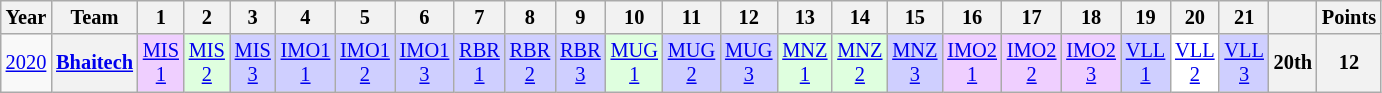<table class="wikitable" style="text-align:center; font-size:85%">
<tr>
<th>Year</th>
<th>Team</th>
<th>1</th>
<th>2</th>
<th>3</th>
<th>4</th>
<th>5</th>
<th>6</th>
<th>7</th>
<th>8</th>
<th>9</th>
<th>10</th>
<th>11</th>
<th>12</th>
<th>13</th>
<th>14</th>
<th>15</th>
<th>16</th>
<th>17</th>
<th>18</th>
<th>19</th>
<th>20</th>
<th>21</th>
<th></th>
<th>Points</th>
</tr>
<tr>
<td><a href='#'>2020</a></td>
<th nowrap><a href='#'>Bhaitech</a></th>
<td style="background:#EFCFFF;"><a href='#'>MIS<br>1</a><br></td>
<td style="background:#DFFFDF;"><a href='#'>MIS<br>2</a><br></td>
<td style="background:#CFCFFF;"><a href='#'>MIS<br>3</a><br></td>
<td style="background:#CFCFFF;"><a href='#'>IMO1<br>1</a><br></td>
<td style="background:#CFCFFF;"><a href='#'>IMO1<br>2</a><br></td>
<td style="background:#CFCFFF;"><a href='#'>IMO1<br>3</a><br></td>
<td style="background:#CFCFFF;"><a href='#'>RBR<br>1</a><br></td>
<td style="background:#CFCFFF;"><a href='#'>RBR<br>2</a><br></td>
<td style="background:#CFCFFF;"><a href='#'>RBR<br>3</a><br></td>
<td style="background:#DFFFDF;"><a href='#'>MUG<br>1</a><br></td>
<td style="background:#CFCFFF;"><a href='#'>MUG<br>2</a><br></td>
<td style="background:#CFCFFF;"><a href='#'>MUG<br>3</a><br></td>
<td style="background:#DFFFDF;"><a href='#'>MNZ<br>1</a><br></td>
<td style="background:#DFFFDF;"><a href='#'>MNZ<br>2</a><br></td>
<td style="background:#CFCFFF;"><a href='#'>MNZ<br>3</a><br></td>
<td style="background:#EFCFFF;"><a href='#'>IMO2<br>1</a><br></td>
<td style="background:#EFCFFF;"><a href='#'>IMO2<br>2</a><br></td>
<td style="background:#EFCFFF;"><a href='#'>IMO2<br>3</a><br></td>
<td style="background:#CFCFFF;"><a href='#'>VLL<br>1</a><br></td>
<td style="background:#FFFFFF;"><a href='#'>VLL<br>2</a><br></td>
<td style="background:#CFCFFF;"><a href='#'>VLL<br>3</a><br></td>
<th>20th</th>
<th>12</th>
</tr>
</table>
